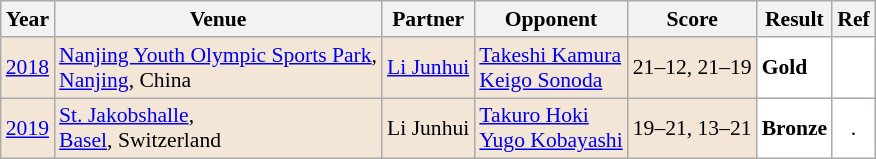<table class="sortable wikitable" style="font-size: 90%;">
<tr>
<th>Year</th>
<th>Venue</th>
<th>Partner</th>
<th>Opponent</th>
<th>Score</th>
<th>Result</th>
<th>Ref</th>
</tr>
<tr style="background:#F3E6D7">
<td align="center"><a href='#'>2018</a></td>
<td align="left"><a href='#'>Nanjing Youth Olympic Sports Park</a>,<br><a href='#'>Nanjing</a>, China</td>
<td align="left"> <a href='#'>Li Junhui</a></td>
<td align="left"> <a href='#'>Takeshi Kamura</a><br> <a href='#'>Keigo Sonoda</a></td>
<td align="left">21–12, 21–19</td>
<td style="text-align:left; background:white"> <strong>Gold</strong></td>
<td style="text-align:center; background:white"></td>
</tr>
<tr style="background:#F3E6D7">
<td align="center"><a href='#'>2019</a></td>
<td align="left"><a href='#'>St. Jakobshalle</a>,<br><a href='#'>Basel</a>, Switzerland</td>
<td align="left"> Li Junhui</td>
<td align="left"> <a href='#'>Takuro Hoki</a><br> <a href='#'>Yugo Kobayashi</a></td>
<td align="left">19–21, 13–21</td>
<td style="text-align:left; background:white"> <strong>Bronze</strong></td>
<td style="text-align:center; background:white">.</td>
</tr>
</table>
